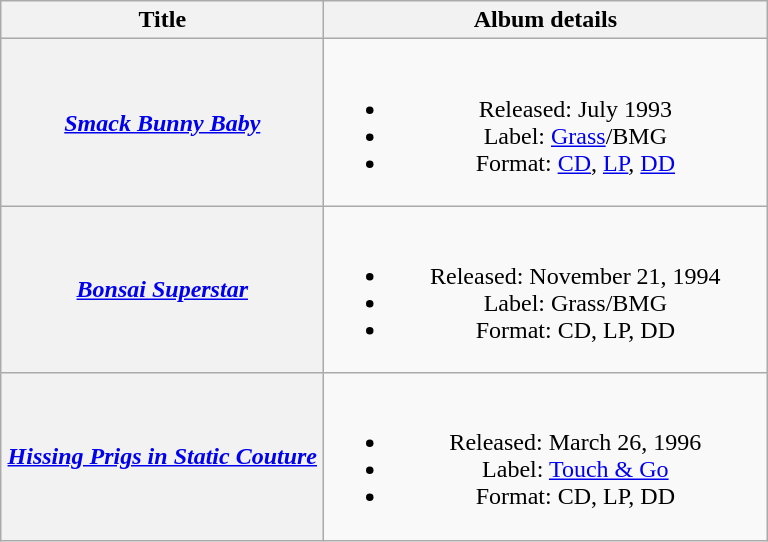<table class="wikitable plainrowheaders" style="text-align:center;" border="1">
<tr>
<th scope="col" style="width:13em;">Title</th>
<th scope="col" style="width:18em;">Album details</th>
</tr>
<tr>
<th scope="row"><em><a href='#'>Smack Bunny Baby</a></em></th>
<td><br><ul><li>Released: July 1993</li><li>Label: <a href='#'>Grass</a>/BMG</li><li>Format: <a href='#'>CD</a>, <a href='#'>LP</a>, <a href='#'>DD</a></li></ul></td>
</tr>
<tr>
<th scope="row"><em><a href='#'>Bonsai Superstar</a></em></th>
<td><br><ul><li>Released: November 21, 1994</li><li>Label: Grass/BMG</li><li>Format: CD, LP, DD</li></ul></td>
</tr>
<tr>
<th scope="row"><em><a href='#'>Hissing Prigs in Static Couture</a></em></th>
<td><br><ul><li>Released: March 26, 1996</li><li>Label: <a href='#'>Touch & Go</a></li><li>Format: CD, LP, DD</li></ul></td>
</tr>
</table>
